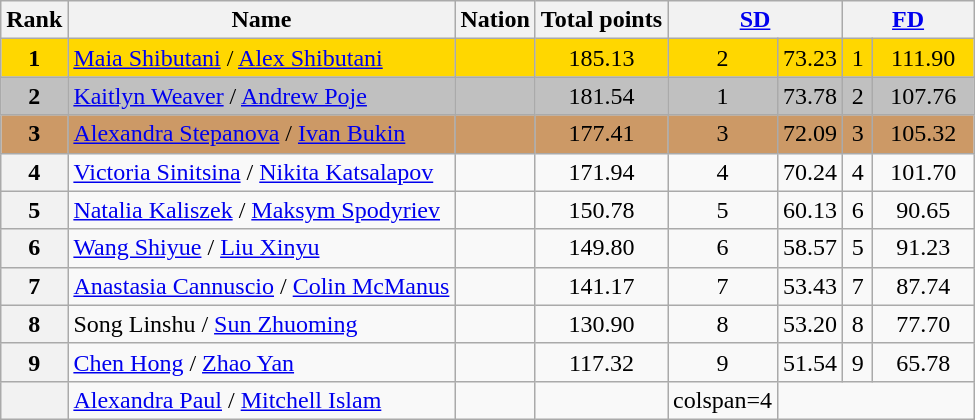<table class="wikitable sortable">
<tr>
<th>Rank</th>
<th>Name</th>
<th>Nation</th>
<th>Total points</th>
<th colspan="2" width="80px"><a href='#'>SD</a></th>
<th colspan="2" width="80px"><a href='#'>FD</a></th>
</tr>
<tr bgcolor="gold">
<td align="center"><strong>1</strong></td>
<td><a href='#'>Maia Shibutani</a> / <a href='#'>Alex Shibutani</a></td>
<td></td>
<td align="center">185.13</td>
<td align="center">2</td>
<td align="center">73.23</td>
<td align="center">1</td>
<td align="center">111.90</td>
</tr>
<tr bgcolor="silver">
<td align="center"><strong>2</strong></td>
<td><a href='#'>Kaitlyn Weaver</a> / <a href='#'>Andrew Poje</a></td>
<td></td>
<td align="center">181.54</td>
<td align="center">1</td>
<td align="center">73.78</td>
<td align="center">2</td>
<td align="center">107.76</td>
</tr>
<tr bgcolor="cc9966">
<td align="center"><strong>3</strong></td>
<td><a href='#'>Alexandra Stepanova</a> / <a href='#'>Ivan Bukin</a></td>
<td></td>
<td align="center">177.41</td>
<td align="center">3</td>
<td align="center">72.09</td>
<td align="center">3</td>
<td align="center">105.32</td>
</tr>
<tr>
<th>4</th>
<td><a href='#'>Victoria Sinitsina</a> / <a href='#'>Nikita Katsalapov</a></td>
<td></td>
<td align="center">171.94</td>
<td align="center">4</td>
<td align="center">70.24</td>
<td align="center">4</td>
<td align="center">101.70</td>
</tr>
<tr>
<th>5</th>
<td><a href='#'>Natalia Kaliszek</a> / <a href='#'>Maksym Spodyriev</a></td>
<td></td>
<td align="center">150.78</td>
<td align="center">5</td>
<td align="center">60.13</td>
<td align="center">6</td>
<td align="center">90.65</td>
</tr>
<tr>
<th>6</th>
<td><a href='#'>Wang Shiyue</a> / <a href='#'>Liu Xinyu</a></td>
<td></td>
<td align="center">149.80</td>
<td align="center">6</td>
<td align="center">58.57</td>
<td align="center">5</td>
<td align="center">91.23</td>
</tr>
<tr>
<th>7</th>
<td><a href='#'>Anastasia Cannuscio</a> / <a href='#'>Colin McManus</a></td>
<td></td>
<td align="center">141.17</td>
<td align="center">7</td>
<td align="center">53.43</td>
<td align="center">7</td>
<td align="center">87.74</td>
</tr>
<tr>
<th>8</th>
<td>Song Linshu / <a href='#'>Sun Zhuoming</a></td>
<td></td>
<td align="center">130.90</td>
<td align="center">8</td>
<td align="center">53.20</td>
<td align="center">8</td>
<td align="center">77.70</td>
</tr>
<tr>
<th>9</th>
<td><a href='#'>Chen Hong</a> / <a href='#'>Zhao Yan</a></td>
<td></td>
<td align="center">117.32</td>
<td align="center">9</td>
<td align="center">51.54</td>
<td align="center">9</td>
<td align="center">65.78</td>
</tr>
<tr>
<th></th>
<td><a href='#'>Alexandra Paul</a> / <a href='#'>Mitchell Islam</a></td>
<td></td>
<td></td>
<td>colspan=4 </td>
</tr>
</table>
